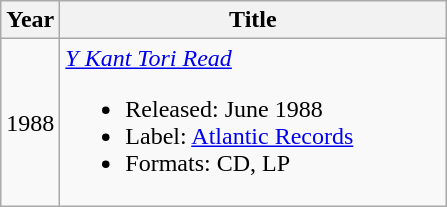<table class="wikitable">
<tr>
<th>Year</th>
<th width="250">Title</th>
</tr>
<tr>
<td>1988</td>
<td><em><a href='#'>Y Kant Tori Read</a></em><br><ul><li>Released: June 1988</li><li>Label: <a href='#'>Atlantic Records</a></li><li>Formats: CD, LP</li></ul></td>
</tr>
</table>
